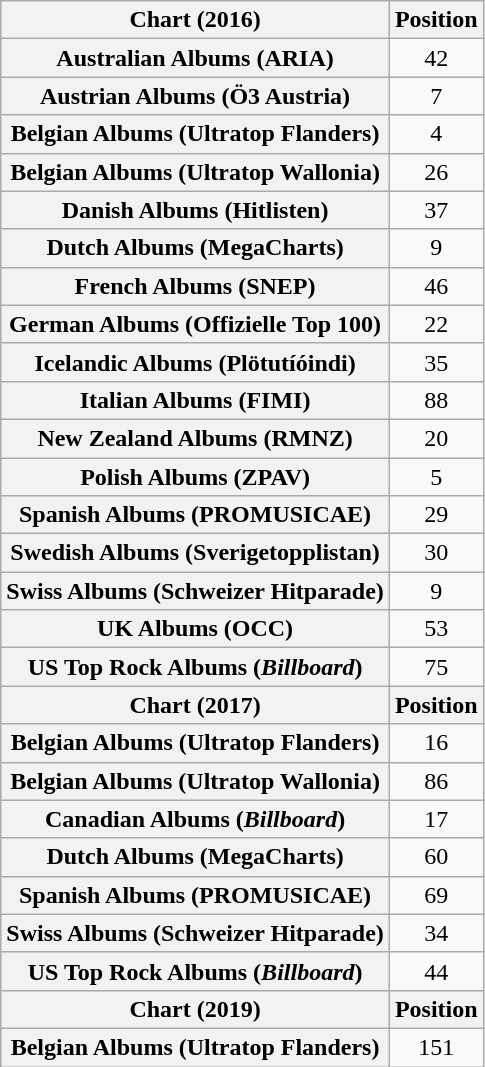<table class="wikitable sortable plainrowheaders" style="text-align:center">
<tr>
<th scope="col">Chart (2016)</th>
<th scope="col">Position</th>
</tr>
<tr>
<th scope="row">Australian Albums (ARIA)</th>
<td>42</td>
</tr>
<tr>
<th scope="row">Austrian Albums (Ö3 Austria)</th>
<td>7</td>
</tr>
<tr>
<th scope="row">Belgian Albums (Ultratop Flanders)</th>
<td>4</td>
</tr>
<tr>
<th scope="row">Belgian Albums (Ultratop Wallonia)</th>
<td>26</td>
</tr>
<tr>
<th scope="row">Danish Albums (Hitlisten)</th>
<td>37</td>
</tr>
<tr>
<th scope="row">Dutch Albums (MegaCharts)</th>
<td>9</td>
</tr>
<tr>
<th scope="row">French Albums (SNEP)</th>
<td>46</td>
</tr>
<tr>
<th scope="row">German Albums (Offizielle Top 100)</th>
<td>22</td>
</tr>
<tr>
<th scope="row">Icelandic Albums (Plötutíóindi)</th>
<td>35</td>
</tr>
<tr>
<th scope="row">Italian Albums (FIMI)</th>
<td>88</td>
</tr>
<tr>
<th scope="row">New Zealand Albums (RMNZ)</th>
<td>20</td>
</tr>
<tr>
<th scope="row">Polish Albums (ZPAV)</th>
<td>5</td>
</tr>
<tr>
<th scope="row">Spanish Albums (PROMUSICAE)</th>
<td>29</td>
</tr>
<tr>
<th scope="row">Swedish Albums (Sverigetopplistan)</th>
<td>30</td>
</tr>
<tr>
<th scope="row">Swiss Albums (Schweizer Hitparade)</th>
<td>9</td>
</tr>
<tr>
<th scope="row">UK Albums (OCC)</th>
<td>53</td>
</tr>
<tr>
<th scope="row">US Top Rock Albums (<em>Billboard</em>)</th>
<td>75</td>
</tr>
<tr>
<th scope="col">Chart (2017)</th>
<th scope="col">Position</th>
</tr>
<tr>
<th scope="row">Belgian Albums (Ultratop Flanders)</th>
<td>16</td>
</tr>
<tr>
<th scope="row">Belgian Albums (Ultratop Wallonia)</th>
<td>86</td>
</tr>
<tr>
<th scope="row">Canadian Albums (<em>Billboard</em>)</th>
<td>17</td>
</tr>
<tr>
<th scope="row">Dutch Albums (MegaCharts)</th>
<td>60</td>
</tr>
<tr>
<th scope="row">Spanish Albums (PROMUSICAE)</th>
<td>69</td>
</tr>
<tr>
<th scope="row">Swiss Albums (Schweizer Hitparade)</th>
<td>34</td>
</tr>
<tr>
<th scope="row">US Top Rock Albums (<em>Billboard</em>)</th>
<td>44</td>
</tr>
<tr>
<th scope="col">Chart (2019)</th>
<th scope="col">Position</th>
</tr>
<tr>
<th scope="row">Belgian Albums (Ultratop Flanders)</th>
<td>151</td>
</tr>
</table>
